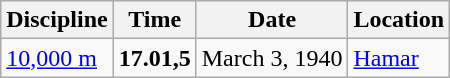<table class='wikitable'>
<tr>
<th>Discipline</th>
<th>Time</th>
<th>Date</th>
<th>Location</th>
</tr>
<tr>
<td><a href='#'>10,000 m</a></td>
<td><strong>17.01,5</strong></td>
<td>March 3, 1940</td>
<td align=left> <a href='#'>Hamar</a></td>
</tr>
</table>
